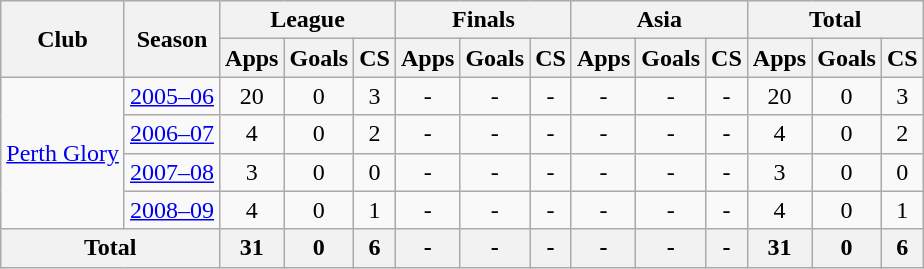<table class="wikitable" style="text-align: center;">
<tr>
<th rowspan="2">Club</th>
<th rowspan="2">Season</th>
<th colspan="3">League</th>
<th colspan="3">Finals</th>
<th colspan="3">Asia</th>
<th colspan="3">Total</th>
</tr>
<tr>
<th>Apps</th>
<th>Goals</th>
<th>CS</th>
<th>Apps</th>
<th>Goals</th>
<th>CS</th>
<th>Apps</th>
<th>Goals</th>
<th>CS</th>
<th>Apps</th>
<th>Goals</th>
<th>CS</th>
</tr>
<tr>
<td rowspan="4" valign="center"><a href='#'>Perth Glory</a></td>
<td><a href='#'>2005–06</a></td>
<td>20</td>
<td>0</td>
<td>3</td>
<td>-</td>
<td>-</td>
<td>-</td>
<td>-</td>
<td>-</td>
<td>-</td>
<td>20</td>
<td>0</td>
<td>3</td>
</tr>
<tr>
<td><a href='#'>2006–07</a></td>
<td>4</td>
<td>0</td>
<td>2</td>
<td>-</td>
<td>-</td>
<td>-</td>
<td>-</td>
<td>-</td>
<td>-</td>
<td>4</td>
<td>0</td>
<td>2</td>
</tr>
<tr>
<td><a href='#'>2007–08</a></td>
<td>3</td>
<td>0</td>
<td>0</td>
<td>-</td>
<td>-</td>
<td>-</td>
<td>-</td>
<td>-</td>
<td>-</td>
<td>3</td>
<td>0</td>
<td>0</td>
</tr>
<tr>
<td><a href='#'>2008–09</a></td>
<td>4</td>
<td>0</td>
<td>1</td>
<td>-</td>
<td>-</td>
<td>-</td>
<td>-</td>
<td>-</td>
<td>-</td>
<td>4</td>
<td>0</td>
<td>1</td>
</tr>
<tr>
<th colspan="2">Total</th>
<th>31</th>
<th>0</th>
<th>6</th>
<th>-</th>
<th>-</th>
<th>-</th>
<th>-</th>
<th>-</th>
<th>-</th>
<th>31</th>
<th>0</th>
<th>6</th>
</tr>
</table>
